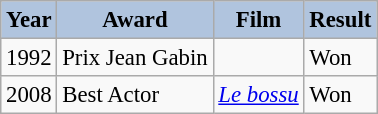<table class="wikitable" style="font-size:95%;">
<tr>
<th style="background:#B0C4DE;">Year</th>
<th style="background:#B0C4DE;">Award</th>
<th style="background:#B0C4DE;">Film</th>
<th style="background:#B0C4DE;">Result</th>
</tr>
<tr>
<td>1992</td>
<td>Prix Jean Gabin</td>
<td></td>
<td>Won</td>
</tr>
<tr>
<td>2008</td>
<td>Best Actor</td>
<td><em><a href='#'>Le bossu</a></em></td>
<td>Won</td>
</tr>
</table>
